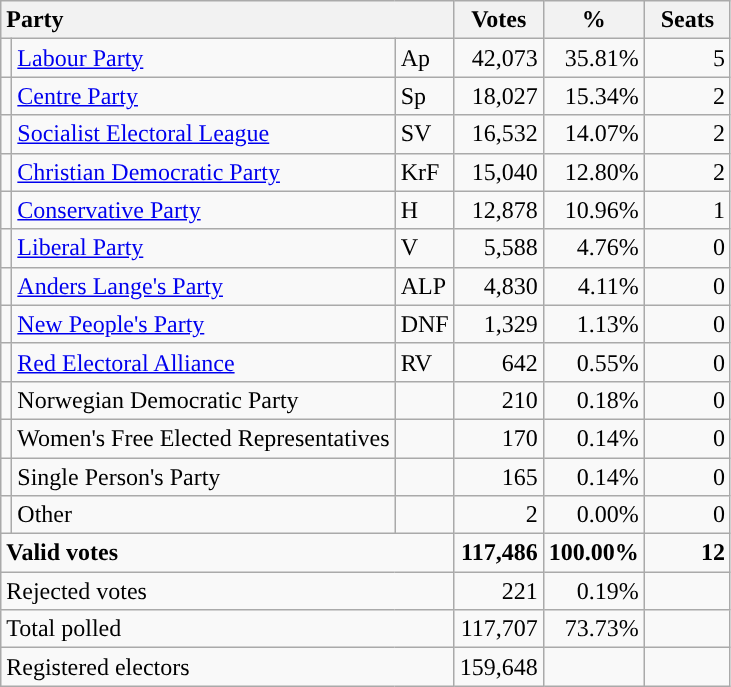<table class="wikitable" border="1" style="text-align:right;">
<tr>
<th style="text-align:left;" colspan=3>Party</th>
<th align=center width="50">Votes</th>
<th align=center width="50">%</th>
<th align=center width="50">Seats</th>
</tr>
<tr>
<td style="color:inherit;background:"></td>
<td align=left><a href='#'>Labour Party</a></td>
<td align=left>Ap</td>
<td>42,073</td>
<td>35.81%</td>
<td>5</td>
</tr>
<tr>
<td style="color:inherit;background:"></td>
<td align=left><a href='#'>Centre Party</a></td>
<td align=left>Sp</td>
<td>18,027</td>
<td>15.34%</td>
<td>2</td>
</tr>
<tr>
<td style="color:inherit;background:"></td>
<td align=left><a href='#'>Socialist Electoral League</a></td>
<td align=left>SV</td>
<td>16,532</td>
<td>14.07%</td>
<td>2</td>
</tr>
<tr>
<td style="color:inherit;background:"></td>
<td align=left><a href='#'>Christian Democratic Party</a></td>
<td align=left>KrF</td>
<td>15,040</td>
<td>12.80%</td>
<td>2</td>
</tr>
<tr>
<td style="color:inherit;background:"></td>
<td align=left><a href='#'>Conservative Party</a></td>
<td align=left>H</td>
<td>12,878</td>
<td>10.96%</td>
<td>1</td>
</tr>
<tr>
<td style="color:inherit;background:"></td>
<td align=left><a href='#'>Liberal Party</a></td>
<td align=left>V</td>
<td>5,588</td>
<td>4.76%</td>
<td>0</td>
</tr>
<tr>
<td style="color:inherit;background:"></td>
<td align=left><a href='#'>Anders Lange's Party</a></td>
<td align=left>ALP</td>
<td>4,830</td>
<td>4.11%</td>
<td>0</td>
</tr>
<tr>
<td style="color:inherit;background:"></td>
<td align=left><a href='#'>New People's Party</a></td>
<td align=left>DNF</td>
<td>1,329</td>
<td>1.13%</td>
<td>0</td>
</tr>
<tr>
<td style="color:inherit;background:"></td>
<td align=left><a href='#'>Red Electoral Alliance</a></td>
<td align=left>RV</td>
<td>642</td>
<td>0.55%</td>
<td>0</td>
</tr>
<tr>
<td></td>
<td align=left>Norwegian Democratic Party</td>
<td align=left></td>
<td>210</td>
<td>0.18%</td>
<td>0</td>
</tr>
<tr>
<td></td>
<td align=left>Women's Free Elected Representatives</td>
<td align=left></td>
<td>170</td>
<td>0.14%</td>
<td>0</td>
</tr>
<tr>
<td></td>
<td align=left>Single Person's Party</td>
<td align=left></td>
<td>165</td>
<td>0.14%</td>
<td>0</td>
</tr>
<tr>
<td></td>
<td align=left>Other</td>
<td align=left></td>
<td>2</td>
<td>0.00%</td>
<td>0</td>
</tr>
<tr style="font-weight:bold">
<td align=left colspan=3>Valid votes</td>
<td>117,486</td>
<td>100.00%</td>
<td>12</td>
</tr>
<tr>
<td align=left colspan=3>Rejected votes</td>
<td>221</td>
<td>0.19%</td>
<td></td>
</tr>
<tr>
<td align=left colspan=3>Total polled</td>
<td>117,707</td>
<td>73.73%</td>
<td></td>
</tr>
<tr>
<td align=left colspan=3>Registered electors</td>
<td>159,648</td>
<td></td>
<td></td>
</tr>
</table>
